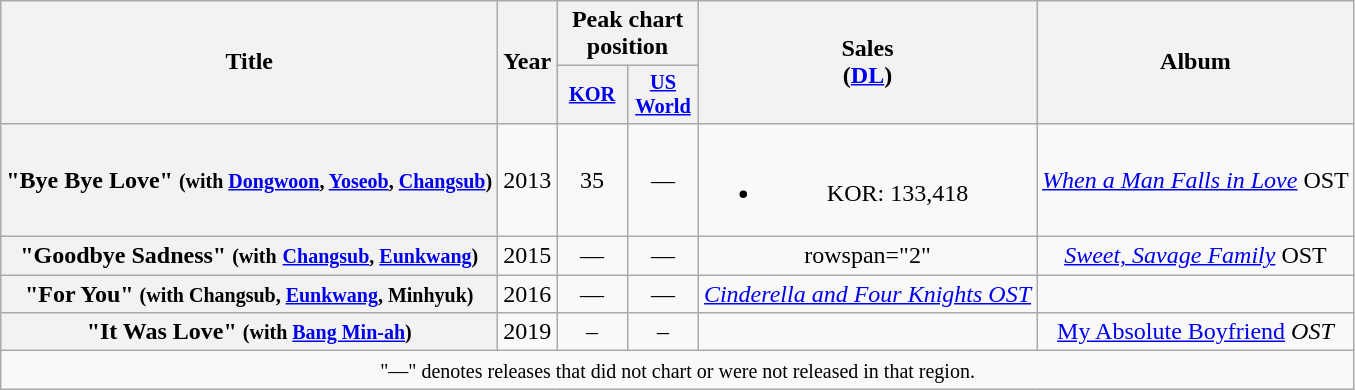<table class="wikitable plainrowheaders" style="text-align:center;">
<tr>
<th rowspan="2">Title</th>
<th rowspan="2">Year</th>
<th colspan="2">Peak chart position</th>
<th rowspan="2">Sales<br>(<a href='#'>DL</a>)</th>
<th rowspan="2">Album</th>
</tr>
<tr>
<th scope="col" style="width:3em;font-size:85%;"><a href='#'>KOR</a><br></th>
<th scope="col" style="width:3em;font-size:85%;"><a href='#'>US<br>World</a></th>
</tr>
<tr>
<th scope="row">"Bye Bye Love" <small>(with <a href='#'>Dongwoon</a>, <a href='#'>Yoseob</a>, <a href='#'>Changsub</a>)</small></th>
<td>2013</td>
<td>35</td>
<td>—</td>
<td><br><ul><li>KOR: 133,418</li></ul></td>
<td><em><a href='#'>When a Man Falls in Love</a></em> OST</td>
</tr>
<tr>
<th scope="row">"Goodbye Sadness" <small>(with</small> <small><a href='#'>Changsub</a>, <a href='#'>Eunkwang</a>)</small></th>
<td>2015</td>
<td>—</td>
<td>—</td>
<td>rowspan="2" </td>
<td><em><a href='#'>Sweet, Savage Family</a></em> OST</td>
</tr>
<tr>
<th scope="row">"For You" <small>(with  Changsub, <a href='#'>Eunkwang</a>, Minhyuk)</small></th>
<td>2016</td>
<td>—</td>
<td>—</td>
<td><a href='#'><em>Cinderella and Four Knights OST</em></a></td>
</tr>
<tr>
<th scope="row">"It Was Love" <small>(with <a href='#'>Bang Min-ah</a>)</small></th>
<td>2019</td>
<td>–</td>
<td>–</td>
<td></td>
<td><a href='#'>My Absolute Boyfriend</a><em> OST</td>
</tr>
<tr>
<td colspan="6"><small>"—" denotes releases that did not chart or were not released in that region.</small></td>
</tr>
</table>
